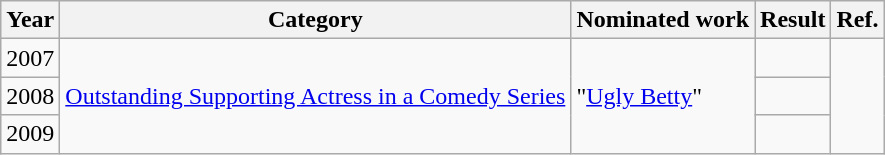<table class="wikitable">
<tr>
<th>Year</th>
<th>Category</th>
<th>Nominated work</th>
<th>Result</th>
<th>Ref.</th>
</tr>
<tr>
<td>2007</td>
<td rowspan="3"><a href='#'>Outstanding Supporting Actress in a Comedy Series</a></td>
<td rowspan="3">"<a href='#'>Ugly Betty</a>"</td>
<td></td>
<td rowspan="3"></td>
</tr>
<tr>
<td>2008</td>
<td></td>
</tr>
<tr>
<td>2009</td>
<td></td>
</tr>
</table>
